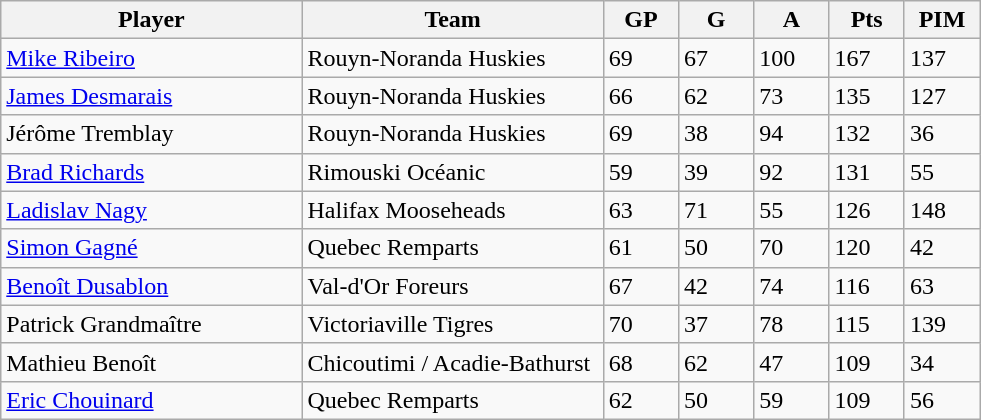<table class="wikitable">
<tr>
<th bgcolor="#DDDDFF" width="30%">Player</th>
<th bgcolor="#DDDDFF" width="30%">Team</th>
<th bgcolor="#DDDDFF" width="7.5%">GP</th>
<th bgcolor="#DDDDFF" width="7.5%">G</th>
<th bgcolor="#DDDDFF" width="7.5%">A</th>
<th bgcolor="#DDDDFF" width="7.5%">Pts</th>
<th bgcolor="#DDDDFF" width="7.5%">PIM</th>
</tr>
<tr>
<td><a href='#'>Mike Ribeiro</a></td>
<td>Rouyn-Noranda Huskies</td>
<td>69</td>
<td>67</td>
<td>100</td>
<td>167</td>
<td>137</td>
</tr>
<tr>
<td><a href='#'>James Desmarais</a></td>
<td>Rouyn-Noranda Huskies</td>
<td>66</td>
<td>62</td>
<td>73</td>
<td>135</td>
<td>127</td>
</tr>
<tr>
<td>Jérôme Tremblay</td>
<td>Rouyn-Noranda Huskies</td>
<td>69</td>
<td>38</td>
<td>94</td>
<td>132</td>
<td>36</td>
</tr>
<tr>
<td><a href='#'>Brad Richards</a></td>
<td>Rimouski Océanic</td>
<td>59</td>
<td>39</td>
<td>92</td>
<td>131</td>
<td>55</td>
</tr>
<tr>
<td><a href='#'>Ladislav Nagy</a></td>
<td>Halifax Mooseheads</td>
<td>63</td>
<td>71</td>
<td>55</td>
<td>126</td>
<td>148</td>
</tr>
<tr>
<td><a href='#'>Simon Gagné</a></td>
<td>Quebec Remparts</td>
<td>61</td>
<td>50</td>
<td>70</td>
<td>120</td>
<td>42</td>
</tr>
<tr>
<td><a href='#'>Benoît Dusablon</a></td>
<td>Val-d'Or Foreurs</td>
<td>67</td>
<td>42</td>
<td>74</td>
<td>116</td>
<td>63</td>
</tr>
<tr>
<td>Patrick Grandmaître</td>
<td>Victoriaville Tigres</td>
<td>70</td>
<td>37</td>
<td>78</td>
<td>115</td>
<td>139</td>
</tr>
<tr>
<td>Mathieu Benoît</td>
<td>Chicoutimi / Acadie-Bathurst</td>
<td>68</td>
<td>62</td>
<td>47</td>
<td>109</td>
<td>34</td>
</tr>
<tr>
<td><a href='#'>Eric Chouinard</a></td>
<td>Quebec Remparts</td>
<td>62</td>
<td>50</td>
<td>59</td>
<td>109</td>
<td>56</td>
</tr>
</table>
